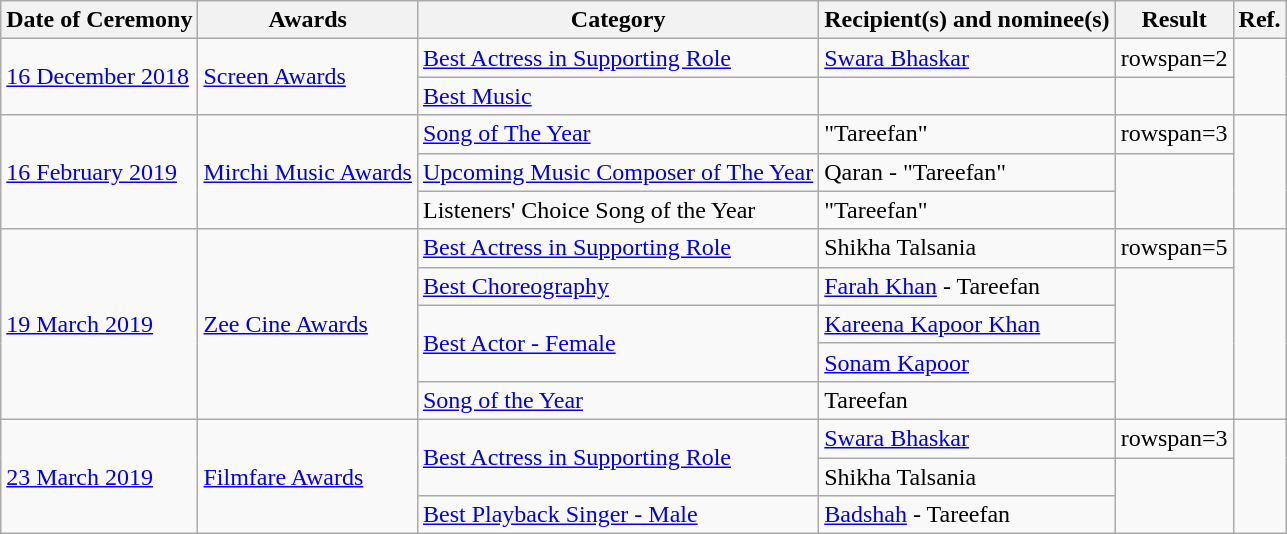<table class="wikitable sortable">
<tr>
<th>Date of Ceremony</th>
<th>Awards</th>
<th>Category</th>
<th>Recipient(s) and nominee(s)</th>
<th>Result</th>
<th>Ref.</th>
</tr>
<tr>
<td rowspan=2><a href='#'>16 December 2018</a></td>
<td rowspan=2><a href='#'>Screen Awards</a></td>
<td><a href='#'>Best Actress in Supporting Role</a></td>
<td><a href='#'>Swara Bhaskar</a></td>
<td>rowspan=2 </td>
<td rowspan=2></td>
</tr>
<tr>
<td><a href='#'>Best Music</a></td>
<td></td>
</tr>
<tr>
<td rowspan=3><a href='#'>16 February 2019</a></td>
<td rowspan=3><a href='#'>Mirchi Music Awards</a></td>
<td><a href='#'>Song of The Year</a></td>
<td>"Tareefan"</td>
<td>rowspan=3 </td>
<td rowspan=3></td>
</tr>
<tr>
<td><a href='#'>Upcoming Music Composer of The Year</a></td>
<td>Qaran - "Tareefan"</td>
</tr>
<tr>
<td>Listeners' Choice Song of the Year</td>
<td>"Tareefan"</td>
</tr>
<tr>
<td rowspan=5><a href='#'>19 March 2019</a></td>
<td rowspan=5><a href='#'>Zee Cine Awards</a></td>
<td><a href='#'>Best Actress in Supporting Role</a></td>
<td>Shikha Talsania</td>
<td>rowspan=5 </td>
<td rowspan=5></td>
</tr>
<tr>
<td><a href='#'>Best Choreography</a></td>
<td><a href='#'>Farah Khan</a> - Tareefan</td>
</tr>
<tr>
<td rowspan="2"><a href='#'>Best Actor - Female</a></td>
<td><a href='#'>Kareena Kapoor Khan</a></td>
</tr>
<tr>
<td><a href='#'>Sonam Kapoor</a></td>
</tr>
<tr>
<td><a href='#'>Song of the Year</a></td>
<td>Tareefan</td>
</tr>
<tr>
<td rowspan=3><a href='#'>23 March 2019</a></td>
<td rowspan=3><a href='#'>Filmfare Awards</a></td>
<td rowspan=2><a href='#'>Best Actress in Supporting Role</a></td>
<td><a href='#'>Swara Bhaskar</a></td>
<td>rowspan=3 </td>
<td rowspan=3></td>
</tr>
<tr>
<td>Shikha Talsania</td>
</tr>
<tr>
<td><a href='#'>Best Playback Singer - Male</a></td>
<td><a href='#'>Badshah</a> - Tareefan</td>
</tr>
</table>
